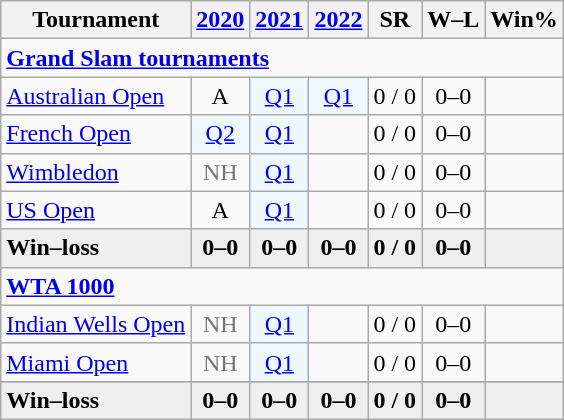<table class=wikitable style=text-align:center>
<tr>
<th>Tournament</th>
<th><a href='#'>2020</a></th>
<th><a href='#'>2021</a></th>
<th><a href='#'>2022</a></th>
<th>SR</th>
<th>W–L</th>
<th>Win%</th>
</tr>
<tr>
<td colspan="7" align="left"><strong><a href='#'>Grand Slam tournaments</a></strong></td>
</tr>
<tr>
<td align=left><a href='#'>Australian Open</a></td>
<td>A</td>
<td style=background:#f0f8ff><a href='#'>Q1</a></td>
<td style=background:#f0f8ff><a href='#'>Q1</a></td>
<td>0 / 0</td>
<td>0–0</td>
<td></td>
</tr>
<tr>
<td align=left><a href='#'>French Open</a></td>
<td style=background:#f0f8ff><a href='#'>Q2</a></td>
<td style=background:#f0f8ff><a href='#'>Q1</a></td>
<td></td>
<td>0 / 0</td>
<td>0–0</td>
<td></td>
</tr>
<tr>
<td align=left><a href='#'>Wimbledon</a></td>
<td style=color:#767676>NH</td>
<td style=background:#f0f8ff><a href='#'>Q1</a></td>
<td></td>
<td>0 / 0</td>
<td>0–0</td>
<td></td>
</tr>
<tr>
<td align=left><a href='#'>US Open</a></td>
<td>A</td>
<td style=background:#f0f8ff><a href='#'>Q1</a></td>
<td></td>
<td>0 / 0</td>
<td>0–0</td>
<td></td>
</tr>
<tr style=background:#efefef;font-weight:bold>
<td style=text-align:left>Win–loss</td>
<td>0–0</td>
<td>0–0</td>
<td>0–0</td>
<td>0 / 0</td>
<td>0–0</td>
<td></td>
</tr>
<tr>
<td colspan="7" align="left"><strong><a href='#'>WTA 1000</a></strong></td>
</tr>
<tr>
<td align=left><a href='#'>Indian Wells Open</a></td>
<td style=color:#767676>NH</td>
<td style=background:#f0f8ff><a href='#'>Q1</a></td>
<td></td>
<td>0 / 0</td>
<td>0–0</td>
<td></td>
</tr>
<tr>
<td align=left><a href='#'>Miami Open</a></td>
<td style=color:#767676>NH</td>
<td style=background:#f0f8ff><a href='#'>Q1</a></td>
<td></td>
<td>0 / 0</td>
<td>0–0</td>
<td></td>
</tr>
<tr>
</tr>
<tr style=background:#efefef;font-weight:bold>
<td style=text-align:left>Win–loss</td>
<td>0–0</td>
<td>0–0</td>
<td>0–0</td>
<td>0 / 0</td>
<td>0–0</td>
<td></td>
</tr>
</table>
